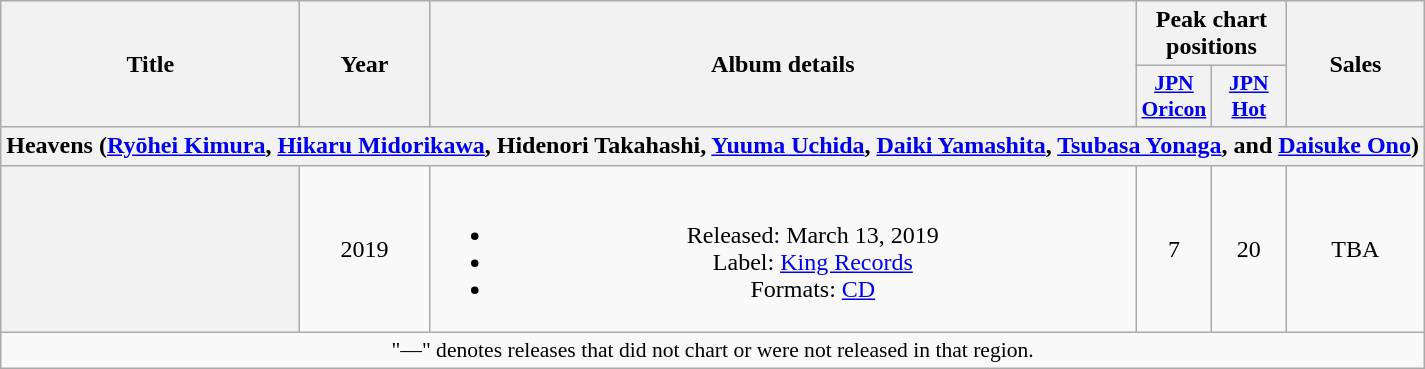<table class="wikitable plainrowheaders" style="text-align:center;">
<tr>
<th scope="col" rowspan="2" style="width:12em;">Title</th>
<th scope="col" rowspan="2">Year</th>
<th scope="col" rowspan="2">Album details</th>
<th scope="col" colspan="2">Peak chart positions</th>
<th scope="col" rowspan="2">Sales</th>
</tr>
<tr>
<th scope="col" style="width:3em;font-size:90%;"><a href='#'>JPN<br>Oricon</a></th>
<th scope="col" style="width:3em;font-size:90%;"><a href='#'>JPN<br>Hot</a></th>
</tr>
<tr>
<th scope="col" colspan="6">Heavens (<a href='#'>Ryōhei Kimura</a>, <a href='#'>Hikaru Midorikawa</a>, Hidenori Takahashi, <a href='#'>Yuuma Uchida</a>, <a href='#'>Daiki Yamashita</a>, <a href='#'>Tsubasa Yonaga</a>, and <a href='#'>Daisuke Ono</a>)</th>
</tr>
<tr>
<th scope="row"></th>
<td>2019</td>
<td><br><ul><li>Released: March 13, 2019</li><li>Label: <a href='#'>King Records</a></li><li>Formats: <a href='#'>CD</a></li></ul></td>
<td>7</td>
<td>20</td>
<td>TBA</td>
</tr>
<tr>
<td colspan="6" style="font-size:90%;">"—" denotes releases that did not chart or were not released in that region.</td>
</tr>
</table>
